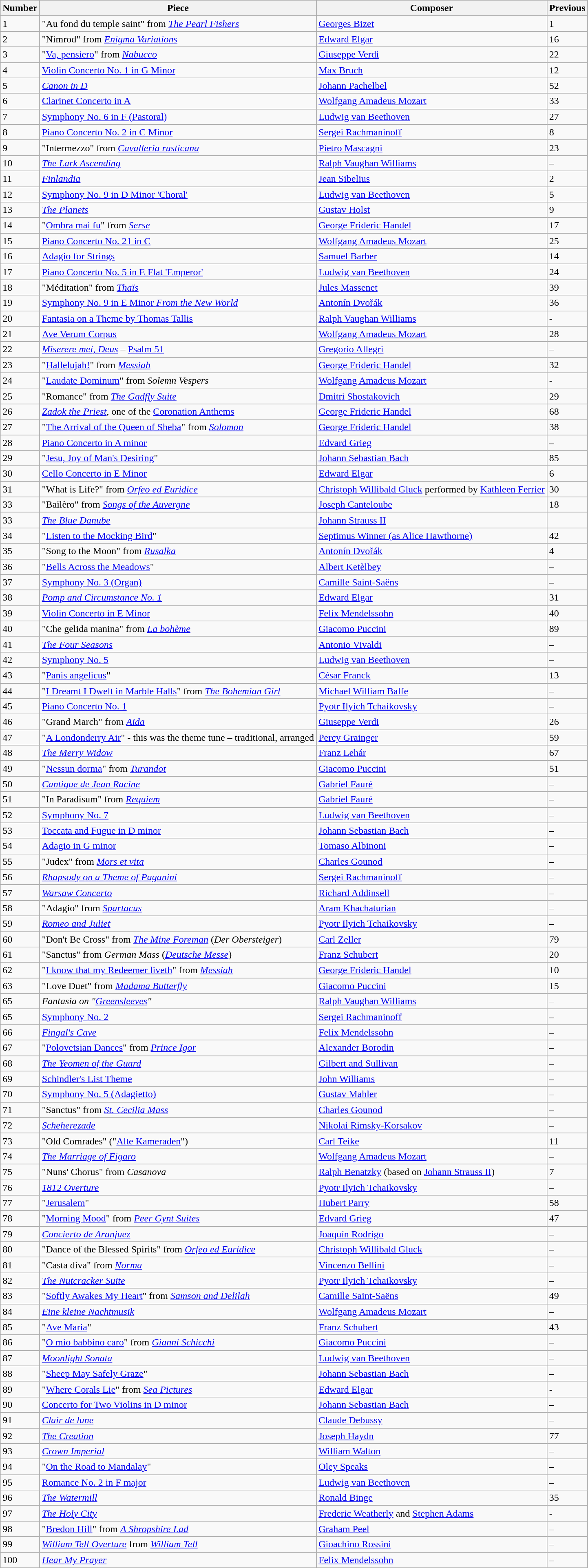<table class="wikitable sortable">
<tr>
<th>Number</th>
<th>Piece</th>
<th>Composer</th>
<th>Previous</th>
</tr>
<tr>
<td>1</td>
<td>"Au fond du temple saint" from <em><a href='#'>The Pearl Fishers</a></em></td>
<td><a href='#'>Georges Bizet</a></td>
<td>1</td>
</tr>
<tr>
<td>2</td>
<td>"Nimrod" from <em><a href='#'>Enigma Variations</a></em></td>
<td><a href='#'>Edward Elgar</a></td>
<td>16</td>
</tr>
<tr>
<td>3</td>
<td>"<a href='#'>Va, pensiero</a>" from <em><a href='#'>Nabucco</a></em></td>
<td><a href='#'>Giuseppe Verdi</a></td>
<td>22</td>
</tr>
<tr>
<td>4</td>
<td><a href='#'>Violin Concerto No. 1 in G Minor</a></td>
<td><a href='#'>Max Bruch</a></td>
<td>12</td>
</tr>
<tr>
<td>5</td>
<td><em><a href='#'>Canon in D</a></em></td>
<td><a href='#'>Johann Pachelbel</a></td>
<td>52</td>
</tr>
<tr>
<td>6</td>
<td><a href='#'>Clarinet Concerto in A</a></td>
<td><a href='#'>Wolfgang Amadeus Mozart</a></td>
<td>33</td>
</tr>
<tr>
<td>7</td>
<td><a href='#'>Symphony No. 6 in F (Pastoral)</a></td>
<td><a href='#'>Ludwig van Beethoven</a></td>
<td>27</td>
</tr>
<tr>
<td>8</td>
<td><a href='#'>Piano Concerto No. 2 in C Minor</a></td>
<td><a href='#'>Sergei Rachmaninoff</a></td>
<td>8</td>
</tr>
<tr>
<td>9</td>
<td>"Intermezzo" from <em><a href='#'>Cavalleria rusticana</a></em></td>
<td><a href='#'>Pietro Mascagni</a></td>
<td>23</td>
</tr>
<tr>
<td>10</td>
<td><em><a href='#'>The Lark Ascending</a></em></td>
<td><a href='#'>Ralph Vaughan Williams</a></td>
<td>–</td>
</tr>
<tr>
<td>11</td>
<td><em><a href='#'>Finlandia</a></em></td>
<td><a href='#'>Jean Sibelius</a></td>
<td>2</td>
</tr>
<tr>
<td>12</td>
<td><a href='#'>Symphony No. 9 in D Minor 'Choral'</a></td>
<td><a href='#'>Ludwig van Beethoven</a></td>
<td>5</td>
</tr>
<tr>
<td>13</td>
<td><em><a href='#'>The Planets</a></em></td>
<td><a href='#'>Gustav Holst</a></td>
<td>9</td>
</tr>
<tr>
<td>14</td>
<td>"<a href='#'>Ombra mai fu</a>" from <em><a href='#'>Serse</a></em></td>
<td><a href='#'>George Frideric Handel</a></td>
<td>17</td>
</tr>
<tr>
<td>15</td>
<td><a href='#'>Piano Concerto No. 21 in C</a></td>
<td><a href='#'>Wolfgang Amadeus Mozart</a></td>
<td>25</td>
</tr>
<tr>
<td>16</td>
<td><a href='#'>Adagio for Strings</a></td>
<td><a href='#'>Samuel Barber</a></td>
<td>14</td>
</tr>
<tr>
<td>17</td>
<td><a href='#'>Piano Concerto No. 5 in E Flat 'Emperor'</a></td>
<td><a href='#'>Ludwig van Beethoven</a></td>
<td>24</td>
</tr>
<tr>
<td>18</td>
<td>"Méditation" from <em><a href='#'>Thaïs</a></em></td>
<td><a href='#'>Jules Massenet</a></td>
<td>39</td>
</tr>
<tr>
<td>19</td>
<td><a href='#'>Symphony No. 9 in E Minor <em>From the New World</em></a></td>
<td><a href='#'>Antonín Dvořák</a></td>
<td>36</td>
</tr>
<tr>
<td>20</td>
<td><a href='#'>Fantasia on a Theme by Thomas Tallis</a></td>
<td><a href='#'>Ralph Vaughan Williams</a></td>
<td>-</td>
</tr>
<tr>
<td>21</td>
<td><a href='#'>Ave Verum Corpus</a></td>
<td><a href='#'>Wolfgang Amadeus Mozart</a></td>
<td>28</td>
</tr>
<tr>
<td>22</td>
<td><em><a href='#'>Miserere mei, Deus</a></em> – <a href='#'>Psalm 51</a></td>
<td><a href='#'>Gregorio Allegri</a></td>
<td>–</td>
</tr>
<tr>
<td>23</td>
<td>"<a href='#'>Hallelujah!</a>" from <em><a href='#'>Messiah</a></em></td>
<td><a href='#'>George Frideric Handel</a></td>
<td>32</td>
</tr>
<tr>
<td>24</td>
<td>"<a href='#'>Laudate Dominum</a>" from <em>Solemn Vespers</em></td>
<td><a href='#'>Wolfgang Amadeus Mozart</a></td>
<td>-</td>
</tr>
<tr>
<td>25</td>
<td>"Romance" from <em><a href='#'>The Gadfly Suite</a></em></td>
<td><a href='#'>Dmitri Shostakovich</a></td>
<td>29</td>
</tr>
<tr>
<td>26</td>
<td><em><a href='#'>Zadok the Priest</a></em>, one of the <a href='#'>Coronation Anthems</a></td>
<td><a href='#'>George Frideric Handel</a></td>
<td>68</td>
</tr>
<tr>
<td>27</td>
<td>"<a href='#'>The Arrival of the Queen of Sheba</a>" from <em><a href='#'>Solomon</a></em></td>
<td><a href='#'>George Frideric Handel</a></td>
<td>38</td>
</tr>
<tr>
<td>28</td>
<td><a href='#'>Piano Concerto in A minor</a></td>
<td><a href='#'>Edvard Grieg</a></td>
<td>–</td>
</tr>
<tr>
<td>29</td>
<td>"<a href='#'>Jesu, Joy of Man's Desiring</a>"</td>
<td><a href='#'>Johann Sebastian Bach</a></td>
<td>85</td>
</tr>
<tr>
<td>30</td>
<td><a href='#'>Cello Concerto in E Minor</a></td>
<td><a href='#'>Edward Elgar</a></td>
<td>6</td>
</tr>
<tr>
<td>31</td>
<td>"What is Life?" from <em><a href='#'>Orfeo ed Euridice</a></em></td>
<td><a href='#'>Christoph Willibald Gluck</a> performed by <a href='#'>Kathleen Ferrier</a></td>
<td>30</td>
</tr>
<tr>
<td>33</td>
<td>"Baïlèro" from <em><a href='#'>Songs of the Auvergne</a></em></td>
<td><a href='#'>Joseph Canteloube</a></td>
<td>18</td>
</tr>
<tr>
<td>33</td>
<td><em><a href='#'>The Blue Danube</a></em></td>
<td><a href='#'>Johann Strauss II</a></td>
<td></td>
</tr>
<tr>
<td>34</td>
<td>"<a href='#'>Listen to the Mocking Bird</a>"</td>
<td><a href='#'>Septimus Winner (as Alice Hawthorne)</a></td>
<td>42</td>
</tr>
<tr>
<td>35</td>
<td>"Song to the Moon" from <em><a href='#'>Rusalka</a></em></td>
<td><a href='#'>Antonín Dvořák</a></td>
<td>4</td>
</tr>
<tr>
<td>36</td>
<td>"<a href='#'>Bells Across the Meadows</a>"</td>
<td><a href='#'>Albert Ketèlbey</a></td>
<td>–</td>
</tr>
<tr>
<td>37</td>
<td><a href='#'>Symphony No. 3 (Organ)</a></td>
<td><a href='#'>Camille Saint-Saëns</a></td>
<td>–</td>
</tr>
<tr>
<td>38</td>
<td><em><a href='#'>Pomp and Circumstance No. 1</a></em></td>
<td><a href='#'>Edward Elgar</a></td>
<td>31</td>
</tr>
<tr>
<td>39</td>
<td><a href='#'>Violin Concerto in E Minor</a></td>
<td><a href='#'>Felix Mendelssohn</a></td>
<td>40</td>
</tr>
<tr>
<td>40</td>
<td>"Che gelida manina" from <em><a href='#'>La bohème</a></em></td>
<td><a href='#'>Giacomo Puccini</a></td>
<td>89</td>
</tr>
<tr>
<td>41</td>
<td><em><a href='#'>The Four Seasons</a></em></td>
<td><a href='#'>Antonio Vivaldi</a></td>
<td>–</td>
</tr>
<tr>
<td>42</td>
<td><a href='#'>Symphony No. 5</a></td>
<td><a href='#'>Ludwig van Beethoven</a></td>
<td>–</td>
</tr>
<tr>
<td>43</td>
<td>"<a href='#'>Panis angelicus</a>"</td>
<td><a href='#'>César Franck</a></td>
<td>13</td>
</tr>
<tr>
<td>44</td>
<td>"<a href='#'>I Dreamt I Dwelt in Marble Halls</a>" from <em><a href='#'>The Bohemian Girl</a></em></td>
<td><a href='#'>Michael William Balfe</a></td>
<td>–</td>
</tr>
<tr>
<td>45</td>
<td><a href='#'>Piano Concerto No. 1</a></td>
<td><a href='#'>Pyotr Ilyich Tchaikovsky</a></td>
<td>–</td>
</tr>
<tr>
<td>46</td>
<td>"Grand March" from <em><a href='#'>Aida</a></em></td>
<td><a href='#'>Giuseppe Verdi</a></td>
<td>26</td>
</tr>
<tr>
<td>47</td>
<td>"<a href='#'>A Londonderry Air</a>" - this was the theme tune – traditional, arranged</td>
<td><a href='#'>Percy Grainger</a></td>
<td>59</td>
</tr>
<tr>
<td>48</td>
<td><em><a href='#'>The Merry Widow</a></em></td>
<td><a href='#'>Franz Lehár</a></td>
<td>67</td>
</tr>
<tr>
<td>49</td>
<td>"<a href='#'>Nessun dorma</a>" from <em><a href='#'>Turandot</a></em></td>
<td><a href='#'>Giacomo Puccini</a></td>
<td>51</td>
</tr>
<tr>
<td>50</td>
<td><em><a href='#'>Cantique de Jean Racine</a></em></td>
<td><a href='#'>Gabriel Fauré</a></td>
<td>–</td>
</tr>
<tr>
<td>51</td>
<td>"In Paradisum" from <em><a href='#'>Requiem</a></em></td>
<td><a href='#'>Gabriel Fauré</a></td>
<td>–</td>
</tr>
<tr>
<td>52</td>
<td><a href='#'>Symphony No. 7</a></td>
<td><a href='#'>Ludwig van Beethoven</a></td>
<td>–</td>
</tr>
<tr>
<td>53</td>
<td><a href='#'>Toccata and Fugue in D minor</a></td>
<td><a href='#'>Johann Sebastian Bach</a></td>
<td>–</td>
</tr>
<tr>
<td>54</td>
<td><a href='#'>Adagio in G minor</a></td>
<td><a href='#'>Tomaso Albinoni</a></td>
<td>–</td>
</tr>
<tr>
<td>55</td>
<td>"Judex" from <em><a href='#'>Mors et vita</a></em></td>
<td><a href='#'>Charles Gounod</a></td>
<td>–</td>
</tr>
<tr>
<td>56</td>
<td><em><a href='#'>Rhapsody on a Theme of Paganini</a></em></td>
<td><a href='#'>Sergei Rachmaninoff</a></td>
<td>–</td>
</tr>
<tr>
<td>57</td>
<td><em><a href='#'>Warsaw Concerto</a></em></td>
<td><a href='#'>Richard Addinsell</a></td>
<td>–</td>
</tr>
<tr>
<td>58</td>
<td>"Adagio" from <em><a href='#'>Spartacus</a></em></td>
<td><a href='#'>Aram Khachaturian</a></td>
<td>–</td>
</tr>
<tr>
<td>59</td>
<td><em><a href='#'>Romeo and Juliet</a></em></td>
<td><a href='#'>Pyotr Ilyich Tchaikovsky</a></td>
<td>–</td>
</tr>
<tr>
<td>60</td>
<td>"Don't Be Cross" from <em><a href='#'>The Mine Foreman</a></em> (<em>Der Obersteiger</em>)</td>
<td><a href='#'>Carl Zeller</a></td>
<td>79</td>
</tr>
<tr>
<td>61</td>
<td>"Sanctus" from <em>German Mass</em> (<em><a href='#'>Deutsche Messe</a></em>)</td>
<td><a href='#'>Franz Schubert</a></td>
<td>20</td>
</tr>
<tr>
<td>62</td>
<td>"<a href='#'>I know that my Redeemer liveth</a>" from <em><a href='#'>Messiah</a></em></td>
<td><a href='#'>George Frideric Handel</a></td>
<td>10</td>
</tr>
<tr>
<td>63</td>
<td>"Love Duet" from <em><a href='#'>Madama Butterfly</a></em></td>
<td><a href='#'>Giacomo Puccini</a></td>
<td>15</td>
</tr>
<tr>
<td>65</td>
<td><em>Fantasia on "<a href='#'>Greensleeves</a>"</em></td>
<td><a href='#'>Ralph Vaughan Williams</a></td>
<td>–</td>
</tr>
<tr>
<td>65</td>
<td><a href='#'>Symphony No. 2</a></td>
<td><a href='#'>Sergei Rachmaninoff</a></td>
<td>–</td>
</tr>
<tr>
<td>66</td>
<td><em><a href='#'>Fingal's Cave</a></em></td>
<td><a href='#'>Felix Mendelssohn</a></td>
<td>–</td>
</tr>
<tr>
<td>67</td>
<td>"<a href='#'>Polovetsian Dances</a>" from <em><a href='#'>Prince Igor</a></em></td>
<td><a href='#'>Alexander Borodin</a></td>
<td>–</td>
</tr>
<tr>
<td>68</td>
<td><em><a href='#'>The Yeomen of the Guard</a></em></td>
<td><a href='#'>Gilbert and Sullivan</a></td>
<td>–</td>
</tr>
<tr>
<td>69</td>
<td><a href='#'>Schindler's List Theme</a></td>
<td><a href='#'>John Williams</a></td>
<td>–</td>
</tr>
<tr>
<td>70</td>
<td><a href='#'>Symphony No. 5 (Adagietto)</a></td>
<td><a href='#'>Gustav Mahler</a></td>
<td>–</td>
</tr>
<tr>
<td>71</td>
<td>"Sanctus" from <em><a href='#'>St. Cecilia Mass</a></em></td>
<td><a href='#'>Charles Gounod</a></td>
<td>–</td>
</tr>
<tr>
<td>72</td>
<td><em><a href='#'>Scheherezade</a></em></td>
<td><a href='#'>Nikolai Rimsky-Korsakov</a></td>
<td>–</td>
</tr>
<tr>
<td>73</td>
<td>"Old Comrades" ("<a href='#'>Alte Kameraden</a>")</td>
<td><a href='#'>Carl Teike</a></td>
<td>11</td>
</tr>
<tr>
<td>74</td>
<td><em><a href='#'>The Marriage of Figaro</a></em></td>
<td><a href='#'>Wolfgang Amadeus Mozart</a></td>
<td>–</td>
</tr>
<tr>
<td>75</td>
<td>"Nuns' Chorus" from <em>Casanova</em></td>
<td><a href='#'>Ralph Benatzky</a> (based on <a href='#'>Johann Strauss II</a>)</td>
<td>7</td>
</tr>
<tr>
<td>76</td>
<td><em><a href='#'>1812 Overture</a></em></td>
<td><a href='#'>Pyotr Ilyich Tchaikovsky</a></td>
<td>–</td>
</tr>
<tr>
<td>77</td>
<td>"<a href='#'>Jerusalem</a>"</td>
<td><a href='#'>Hubert Parry</a></td>
<td>58</td>
</tr>
<tr>
<td>78</td>
<td>"<a href='#'>Morning Mood</a>" from <em><a href='#'>Peer Gynt Suites</a></em></td>
<td><a href='#'>Edvard Grieg</a></td>
<td>47</td>
</tr>
<tr>
<td>79</td>
<td><em><a href='#'>Concierto de Aranjuez</a></em></td>
<td><a href='#'>Joaquín Rodrigo</a></td>
<td>–</td>
</tr>
<tr>
<td>80</td>
<td>"Dance of the Blessed Spirits" from <em><a href='#'>Orfeo ed Euridice</a></em></td>
<td><a href='#'>Christoph Willibald Gluck</a></td>
<td>–</td>
</tr>
<tr>
<td>81</td>
<td>"Casta diva" from <em><a href='#'>Norma</a></em></td>
<td><a href='#'>Vincenzo Bellini</a></td>
<td>–</td>
</tr>
<tr>
<td>82</td>
<td><em><a href='#'>The Nutcracker Suite</a></em></td>
<td><a href='#'>Pyotr Ilyich Tchaikovsky</a></td>
<td>–</td>
</tr>
<tr>
<td>83</td>
<td>"<a href='#'>Softly Awakes My Heart</a>" from <em><a href='#'>Samson and Delilah</a></em></td>
<td><a href='#'>Camille Saint-Saëns</a></td>
<td>49</td>
</tr>
<tr>
<td>84</td>
<td><em><a href='#'>Eine kleine Nachtmusik</a></em></td>
<td><a href='#'>Wolfgang Amadeus Mozart</a></td>
<td>–</td>
</tr>
<tr>
<td>85</td>
<td>"<a href='#'>Ave Maria</a>"</td>
<td><a href='#'>Franz Schubert</a></td>
<td>43</td>
</tr>
<tr>
<td>86</td>
<td>"<a href='#'>O mio babbino caro</a>" from <em><a href='#'>Gianni Schicchi</a></em></td>
<td><a href='#'>Giacomo Puccini</a></td>
<td>–</td>
</tr>
<tr>
<td>87</td>
<td><em><a href='#'>Moonlight Sonata</a></em></td>
<td><a href='#'>Ludwig van Beethoven</a></td>
<td>–</td>
</tr>
<tr>
<td>88</td>
<td>"<a href='#'>Sheep May Safely Graze</a>"</td>
<td><a href='#'>Johann Sebastian Bach</a></td>
<td>–</td>
</tr>
<tr>
<td>89</td>
<td>"<a href='#'>Where Corals Lie</a>" from <em><a href='#'>Sea Pictures</a></em></td>
<td><a href='#'>Edward Elgar</a></td>
<td>-</td>
</tr>
<tr>
<td>90</td>
<td><a href='#'>Concerto for Two Violins in D minor</a></td>
<td><a href='#'>Johann Sebastian Bach</a></td>
<td>–</td>
</tr>
<tr>
<td>91</td>
<td><em><a href='#'>Clair de lune</a></em></td>
<td><a href='#'>Claude Debussy</a></td>
<td>–</td>
</tr>
<tr>
<td>92</td>
<td><em><a href='#'>The Creation</a></em></td>
<td><a href='#'>Joseph Haydn</a></td>
<td>77</td>
</tr>
<tr>
<td>93</td>
<td><em><a href='#'>Crown Imperial</a></em></td>
<td><a href='#'>William Walton</a></td>
<td>–</td>
</tr>
<tr>
<td>94</td>
<td>"<a href='#'>On the Road to Mandalay</a>"</td>
<td><a href='#'>Oley Speaks</a></td>
<td>–</td>
</tr>
<tr>
<td>95</td>
<td><a href='#'>Romance No. 2 in F major</a></td>
<td><a href='#'>Ludwig van Beethoven</a></td>
<td>–</td>
</tr>
<tr>
<td>96</td>
<td><em><a href='#'>The Watermill</a></em></td>
<td><a href='#'>Ronald Binge</a></td>
<td>35</td>
</tr>
<tr>
<td>97</td>
<td><em><a href='#'>The Holy City</a></em></td>
<td><a href='#'>Frederic Weatherly</a> and <a href='#'>Stephen Adams</a></td>
<td>-</td>
</tr>
<tr>
<td>98</td>
<td>"<a href='#'>Bredon Hill</a>" from <em><a href='#'>A Shropshire Lad</a></em></td>
<td><a href='#'>Graham Peel</a></td>
<td>–</td>
</tr>
<tr>
<td>99</td>
<td><em><a href='#'>William Tell Overture</a></em> from <em><a href='#'>William Tell</a></em></td>
<td><a href='#'>Gioachino Rossini</a></td>
<td>–</td>
</tr>
<tr>
<td>100</td>
<td><em><a href='#'>Hear My Prayer</a></em></td>
<td><a href='#'>Felix Mendelssohn</a></td>
<td>–</td>
</tr>
</table>
